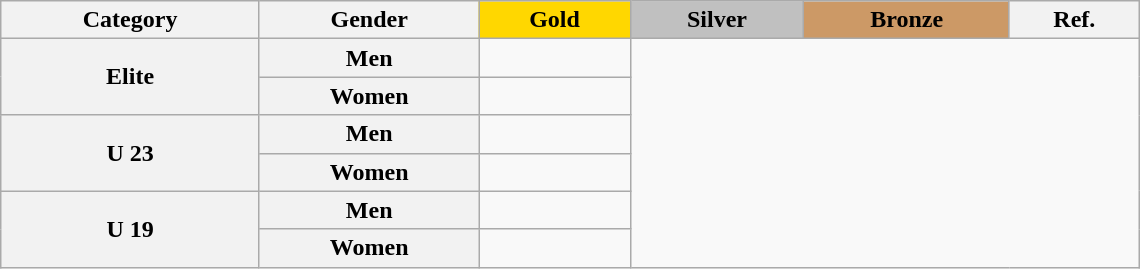<table class="wikitable" style="width: 760px;">
<tr>
<th scope=col>Category</th>
<th scope=col>Gender</th>
<th scope=col style="background-color:Gold">Gold</th>
<th scope=col style="background-color:Silver">Silver</th>
<th scope=col style="background-color:#cc9966">Bronze</th>
<th class=unsortable>Ref.</th>
</tr>
<tr>
<th Rowspan="2">Elite</th>
<th>Men</th>
<td></td>
</tr>
<tr>
<th>Women</th>
<td></td>
</tr>
<tr>
<th Rowspan="2">U 23</th>
<th>Men</th>
<td></td>
</tr>
<tr>
<th>Women</th>
<td></td>
</tr>
<tr>
<th Rowspan="2">U 19</th>
<th>Men</th>
<td></td>
</tr>
<tr>
<th>Women</th>
<td></td>
</tr>
</table>
